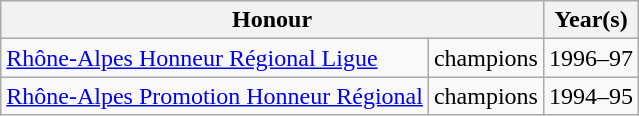<table class="wikitable">
<tr>
<th colspan=2>Honour</th>
<th>Year(s)</th>
</tr>
<tr>
<td><a href='#'>Rhône-Alpes Honneur Régional Ligue</a></td>
<td>champions</td>
<td>1996–97</td>
</tr>
<tr>
<td><a href='#'>Rhône-Alpes Promotion Honneur Régional</a></td>
<td>champions</td>
<td>1994–95</td>
</tr>
</table>
